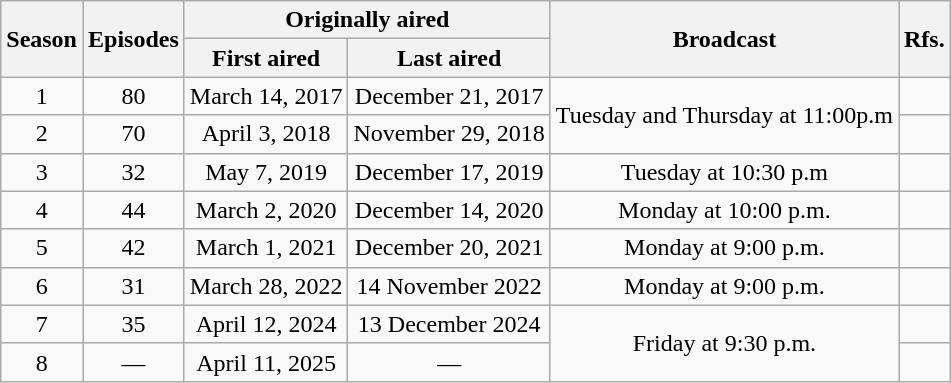<table class=wikitable style="text-align: center;">
<tr>
<th rowspan="2">Season</th>
<th rowspan="2">Episodes</th>
<th colspan="2">Originally aired</th>
<th rowspan="2">Broadcast</th>
<th rowspan="2">Rfs.</th>
</tr>
<tr>
<th>First aired</th>
<th>Last aired</th>
</tr>
<tr>
<td>1</td>
<td>80</td>
<td>March 14, 2017</td>
<td>December 21, 2017</td>
<td rowspan=2>Tuesday and Thursday at 11:00p.m</td>
<td></td>
</tr>
<tr>
<td>2</td>
<td>70</td>
<td>April 3, 2018</td>
<td>November 29, 2018</td>
<td></td>
</tr>
<tr>
<td>3</td>
<td>32</td>
<td>May 7, 2019</td>
<td>December 17, 2019</td>
<td>Tuesday at 10:30 p.m</td>
<td></td>
</tr>
<tr>
<td>4</td>
<td>44</td>
<td>March 2, 2020</td>
<td>December 14, 2020</td>
<td>Monday at 10:00 p.m.</td>
<td></td>
</tr>
<tr>
<td>5</td>
<td>42</td>
<td>March 1, 2021</td>
<td>December 20, 2021</td>
<td>Monday at 9:00 p.m.</td>
<td></td>
</tr>
<tr>
<td>6</td>
<td>31</td>
<td>March 28, 2022</td>
<td>14 November 2022</td>
<td>Monday at 9:00 p.m.</td>
<td></td>
</tr>
<tr>
<td>7</td>
<td>35</td>
<td>April 12, 2024</td>
<td>13 December 2024</td>
<td rowspan=2>Friday at 9:30 p.m.</td>
<td></td>
</tr>
<tr>
<td>8</td>
<td>—</td>
<td>April 11, 2025</td>
<td>—</td>
<td></td>
</tr>
</table>
